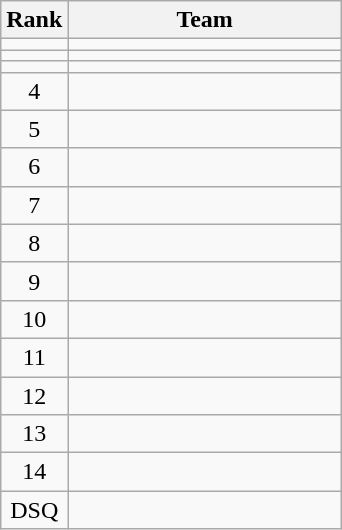<table class="wikitable" style="text-align:center;">
<tr>
<th>Rank</th>
<th width=175>Team</th>
</tr>
<tr>
<td></td>
<td align=left></td>
</tr>
<tr>
<td></td>
<td align=left></td>
</tr>
<tr>
<td></td>
<td align=left></td>
</tr>
<tr>
<td>4</td>
<td align=left></td>
</tr>
<tr>
<td>5</td>
<td align=left></td>
</tr>
<tr>
<td>6</td>
<td align=left></td>
</tr>
<tr>
<td>7</td>
<td align=left></td>
</tr>
<tr>
<td>8</td>
<td align=left></td>
</tr>
<tr>
<td>9</td>
<td align=left></td>
</tr>
<tr>
<td>10</td>
<td align=left></td>
</tr>
<tr>
<td>11</td>
<td align=left></td>
</tr>
<tr>
<td>12</td>
<td align=left></td>
</tr>
<tr>
<td>13</td>
<td align=left></td>
</tr>
<tr>
<td>14</td>
<td align=left></td>
</tr>
<tr>
<td>DSQ</td>
<td align=left></td>
</tr>
</table>
